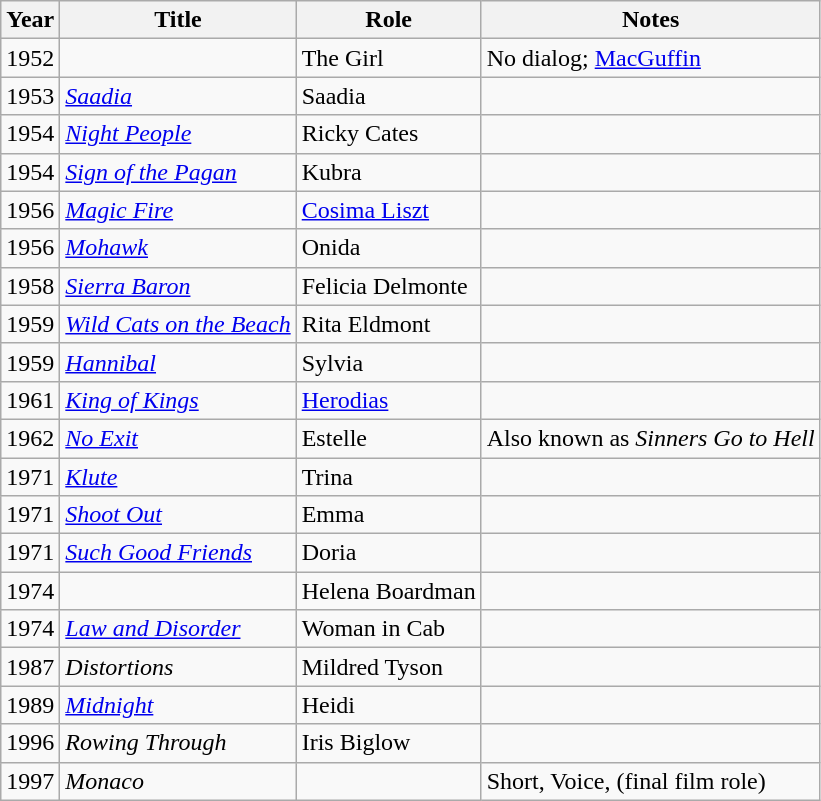<table class="wikitable sortable">
<tr>
<th>Year</th>
<th>Title</th>
<th>Role</th>
<th class="unsortable">Notes</th>
</tr>
<tr>
<td>1952</td>
<td><em></em></td>
<td>The Girl</td>
<td>No dialog; <a href='#'>MacGuffin</a></td>
</tr>
<tr>
<td>1953</td>
<td><em><a href='#'>Saadia</a></em></td>
<td>Saadia</td>
<td></td>
</tr>
<tr>
<td>1954</td>
<td><em><a href='#'>Night People</a></em></td>
<td>Ricky Cates</td>
<td></td>
</tr>
<tr>
<td>1954</td>
<td><em><a href='#'>Sign of the Pagan</a></em></td>
<td>Kubra</td>
<td></td>
</tr>
<tr>
<td>1956</td>
<td><em><a href='#'>Magic Fire</a></em></td>
<td><a href='#'>Cosima Liszt</a></td>
<td></td>
</tr>
<tr>
<td>1956</td>
<td><em><a href='#'>Mohawk</a></em></td>
<td>Onida</td>
<td></td>
</tr>
<tr>
<td>1958</td>
<td><em><a href='#'>Sierra Baron</a></em></td>
<td>Felicia Delmonte</td>
<td></td>
</tr>
<tr>
<td>1959</td>
<td><em><a href='#'>Wild Cats on the Beach</a></em></td>
<td>Rita Eldmont</td>
<td></td>
</tr>
<tr>
<td>1959</td>
<td><em><a href='#'>Hannibal</a></em></td>
<td>Sylvia</td>
<td></td>
</tr>
<tr>
<td>1961</td>
<td><em><a href='#'>King of Kings</a></em></td>
<td><a href='#'>Herodias</a></td>
<td></td>
</tr>
<tr>
<td>1962</td>
<td><em><a href='#'>No Exit</a></em></td>
<td>Estelle</td>
<td>Also known as <em>Sinners Go to Hell</em></td>
</tr>
<tr>
<td>1971</td>
<td><em><a href='#'>Klute</a></em></td>
<td>Trina</td>
<td></td>
</tr>
<tr>
<td>1971</td>
<td><em><a href='#'>Shoot Out</a></em></td>
<td>Emma</td>
<td></td>
</tr>
<tr>
<td>1971</td>
<td><em><a href='#'>Such Good Friends</a></em></td>
<td>Doria</td>
<td></td>
</tr>
<tr>
<td>1974</td>
<td><em></em></td>
<td>Helena Boardman</td>
<td></td>
</tr>
<tr>
<td>1974</td>
<td><em><a href='#'>Law and Disorder</a></em></td>
<td>Woman in Cab</td>
<td></td>
</tr>
<tr>
<td>1987</td>
<td><em>Distortions</em></td>
<td>Mildred Tyson</td>
<td></td>
</tr>
<tr>
<td>1989</td>
<td><em><a href='#'>Midnight</a></em></td>
<td>Heidi</td>
<td></td>
</tr>
<tr>
<td>1996</td>
<td><em>Rowing Through</em></td>
<td>Iris Biglow</td>
<td></td>
</tr>
<tr>
<td>1997</td>
<td><em>Monaco</em></td>
<td></td>
<td>Short, Voice, (final film role)</td>
</tr>
</table>
